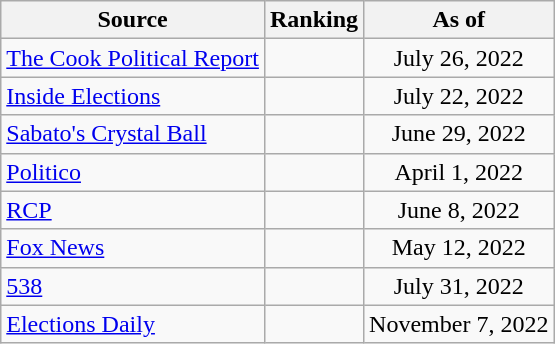<table class="wikitable" style="text-align:center">
<tr>
<th>Source</th>
<th>Ranking</th>
<th>As of</th>
</tr>
<tr>
<td align=left><a href='#'>The Cook Political Report</a></td>
<td></td>
<td>July 26, 2022</td>
</tr>
<tr>
<td align=left><a href='#'>Inside Elections</a></td>
<td></td>
<td>July 22, 2022</td>
</tr>
<tr>
<td align=left><a href='#'>Sabato's Crystal Ball</a></td>
<td></td>
<td>June 29, 2022</td>
</tr>
<tr>
<td align="left"><a href='#'>Politico</a></td>
<td></td>
<td>April 1, 2022</td>
</tr>
<tr>
<td align=left><a href='#'>RCP</a></td>
<td></td>
<td>June 8, 2022</td>
</tr>
<tr>
<td align=left><a href='#'>Fox News</a></td>
<td></td>
<td>May 12, 2022</td>
</tr>
<tr>
<td align="left"><a href='#'>538</a></td>
<td></td>
<td>July 31, 2022</td>
</tr>
<tr>
<td align="left"><a href='#'>Elections Daily</a></td>
<td></td>
<td>November 7, 2022</td>
</tr>
</table>
